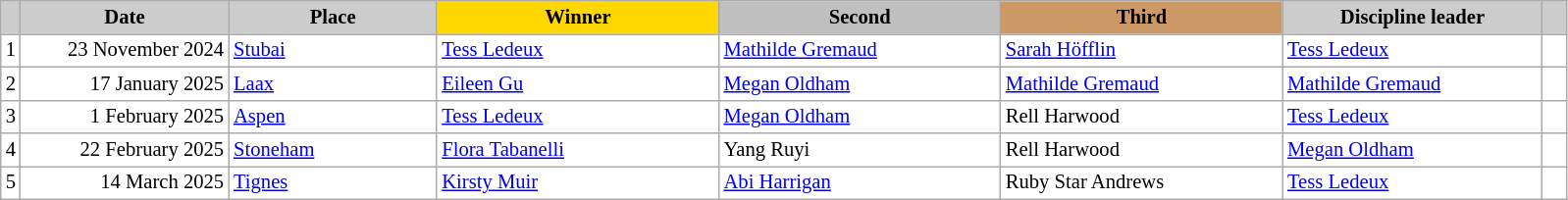<table class="wikitable plainrowheaders" style="background:#fff; font-size:86%; line-height:16px; border:grey solid 1px; border-collapse:collapse;">
<tr>
<th scope="col" style="background:#ccc; width=10 px;"></th>
<th scope="col" style="background:#ccc; width:135px;">Date</th>
<th scope="col" style="background:#ccc; width:135px;">Place</th>
<th scope="col" style="background:gold; width:185px;">Winner</th>
<th scope="col" style="background:silver; width:185px;">Second</th>
<th scope="col" style="background:#c96; width:185px;">Third</th>
<th scope="col" style="background:#ccc; width:170px;">Discipline leader</th>
<th scope="col" style="background:#ccc; width:10px;"></th>
</tr>
<tr>
<td align="center">1</td>
<td align="right">23 November 2024</td>
<td> <a href='#'>Stubai</a></td>
<td> <a href='#'>Tess Ledeux</a></td>
<td> <a href='#'>Mathilde Gremaud</a></td>
<td> <a href='#'>Sarah Höfflin</a></td>
<td> <a href='#'>Tess Ledeux</a></td>
<td></td>
</tr>
<tr>
<td align="center">2</td>
<td align="right">17 January 2025</td>
<td> <a href='#'>Laax</a></td>
<td> <a href='#'>Eileen Gu</a></td>
<td> <a href='#'>Megan Oldham</a></td>
<td> <a href='#'>Mathilde Gremaud</a></td>
<td> <a href='#'>Mathilde Gremaud</a></td>
<td></td>
</tr>
<tr>
<td align="center">3</td>
<td align="right">1 February 2025</td>
<td> <a href='#'>Aspen</a></td>
<td> <a href='#'>Tess Ledeux</a></td>
<td> <a href='#'>Megan Oldham</a></td>
<td> Rell Harwood</td>
<td> <a href='#'>Tess Ledeux</a></td>
<td></td>
</tr>
<tr>
<td align="center">4</td>
<td align="right">22 February 2025</td>
<td> <a href='#'>Stoneham</a></td>
<td> <a href='#'>Flora Tabanelli</a></td>
<td> Yang Ruyi</td>
<td> Rell Harwood</td>
<td> <a href='#'>Megan Oldham</a></td>
<td></td>
</tr>
<tr>
<td align="center">5</td>
<td align="right">14 March 2025</td>
<td> <a href='#'>Tignes</a></td>
<td> <a href='#'>Kirsty Muir</a></td>
<td> <a href='#'>Abi Harrigan</a></td>
<td> Ruby Star Andrews</td>
<td> <a href='#'>Tess Ledeux</a></td>
<td></td>
</tr>
</table>
